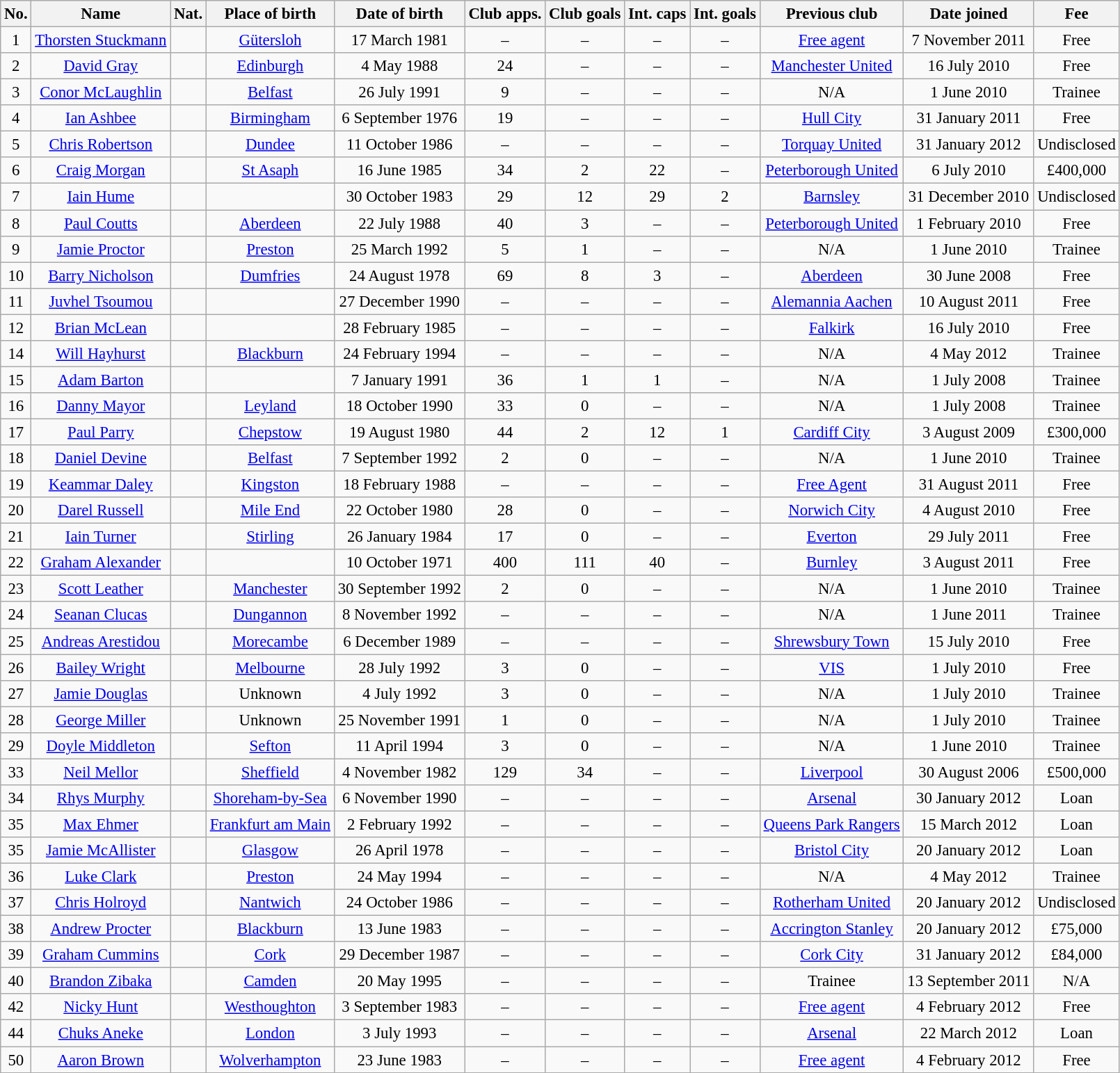<table class="wikitable" style="text-align:center; font-size: 95%;">
<tr>
<th>No.</th>
<th>Name</th>
<th>Nat.</th>
<th>Place of birth</th>
<th>Date of birth</th>
<th>Club apps.</th>
<th>Club goals</th>
<th>Int. caps</th>
<th>Int. goals</th>
<th>Previous club</th>
<th>Date joined</th>
<th>Fee</th>
</tr>
<tr>
<td>1</td>
<td><a href='#'>Thorsten Stuckmann</a></td>
<td></td>
<td><a href='#'>Gütersloh</a></td>
<td>17 March 1981</td>
<td>–</td>
<td>–</td>
<td>–</td>
<td>–</td>
<td><a href='#'>Free agent</a></td>
<td>7 November 2011</td>
<td>Free</td>
</tr>
<tr>
<td>2</td>
<td><a href='#'>David Gray</a></td>
<td></td>
<td><a href='#'>Edinburgh</a></td>
<td>4 May 1988</td>
<td>24</td>
<td>–</td>
<td>–</td>
<td>–</td>
<td><a href='#'>Manchester United</a></td>
<td>16 July 2010</td>
<td>Free</td>
</tr>
<tr>
<td>3</td>
<td><a href='#'>Conor McLaughlin</a></td>
<td></td>
<td><a href='#'>Belfast</a></td>
<td>26 July 1991</td>
<td>9</td>
<td>–</td>
<td>–</td>
<td>–</td>
<td>N/A</td>
<td>1 June 2010</td>
<td>Trainee</td>
</tr>
<tr>
<td>4</td>
<td><a href='#'>Ian Ashbee</a></td>
<td></td>
<td><a href='#'>Birmingham</a></td>
<td>6 September 1976</td>
<td>19</td>
<td>–</td>
<td>–</td>
<td>–</td>
<td><a href='#'>Hull City</a></td>
<td>31 January 2011</td>
<td>Free</td>
</tr>
<tr>
<td>5</td>
<td><a href='#'>Chris Robertson</a></td>
<td></td>
<td><a href='#'>Dundee</a></td>
<td>11 October 1986</td>
<td>–</td>
<td>–</td>
<td>–</td>
<td>–</td>
<td><a href='#'>Torquay United</a></td>
<td>31 January 2012</td>
<td>Undisclosed</td>
</tr>
<tr>
<td>6</td>
<td><a href='#'>Craig Morgan</a></td>
<td></td>
<td><a href='#'>St Asaph</a></td>
<td>16 June 1985</td>
<td>34</td>
<td>2</td>
<td>22</td>
<td>–</td>
<td><a href='#'>Peterborough United</a></td>
<td>6 July 2010</td>
<td>£400,000</td>
</tr>
<tr>
<td>7</td>
<td><a href='#'>Iain Hume</a></td>
<td></td>
<td></td>
<td>30 October 1983</td>
<td>29</td>
<td>12</td>
<td>29</td>
<td>2</td>
<td><a href='#'>Barnsley</a></td>
<td>31 December 2010</td>
<td>Undisclosed</td>
</tr>
<tr>
<td>8</td>
<td><a href='#'>Paul Coutts</a></td>
<td></td>
<td><a href='#'>Aberdeen</a></td>
<td>22 July 1988</td>
<td>40</td>
<td>3</td>
<td>–</td>
<td>–</td>
<td><a href='#'>Peterborough United</a></td>
<td>1 February 2010</td>
<td>Free</td>
</tr>
<tr>
<td>9</td>
<td><a href='#'>Jamie Proctor</a></td>
<td></td>
<td><a href='#'>Preston</a></td>
<td>25 March 1992</td>
<td>5</td>
<td>1</td>
<td>–</td>
<td>–</td>
<td>N/A</td>
<td>1 June 2010</td>
<td>Trainee</td>
</tr>
<tr>
<td>10</td>
<td><a href='#'>Barry Nicholson</a></td>
<td></td>
<td><a href='#'>Dumfries</a></td>
<td>24 August 1978</td>
<td>69</td>
<td>8</td>
<td>3</td>
<td>–</td>
<td><a href='#'>Aberdeen</a></td>
<td>30 June 2008</td>
<td>Free</td>
</tr>
<tr>
<td>11</td>
<td><a href='#'>Juvhel Tsoumou</a></td>
<td></td>
<td></td>
<td>27 December 1990</td>
<td>–</td>
<td>–</td>
<td>–</td>
<td>–</td>
<td><a href='#'>Alemannia Aachen</a></td>
<td>10 August 2011</td>
<td>Free</td>
</tr>
<tr>
<td>12</td>
<td><a href='#'>Brian McLean</a></td>
<td></td>
<td></td>
<td>28 February 1985</td>
<td>–</td>
<td>–</td>
<td>–</td>
<td>–</td>
<td><a href='#'>Falkirk</a></td>
<td>16 July 2010</td>
<td>Free</td>
</tr>
<tr>
<td>14</td>
<td><a href='#'>Will Hayhurst</a></td>
<td></td>
<td><a href='#'>Blackburn</a></td>
<td>24 February 1994</td>
<td>–</td>
<td>–</td>
<td>–</td>
<td>–</td>
<td>N/A</td>
<td>4 May 2012</td>
<td>Trainee</td>
</tr>
<tr>
<td>15</td>
<td><a href='#'>Adam Barton</a></td>
<td></td>
<td></td>
<td>7 January 1991</td>
<td>36</td>
<td>1</td>
<td>1</td>
<td>–</td>
<td>N/A</td>
<td>1 July 2008</td>
<td>Trainee</td>
</tr>
<tr>
<td>16</td>
<td><a href='#'>Danny Mayor</a></td>
<td></td>
<td><a href='#'>Leyland</a></td>
<td>18 October 1990</td>
<td>33</td>
<td>0</td>
<td>–</td>
<td>–</td>
<td>N/A</td>
<td>1 July 2008</td>
<td>Trainee</td>
</tr>
<tr>
<td>17</td>
<td><a href='#'>Paul Parry</a></td>
<td></td>
<td><a href='#'>Chepstow</a></td>
<td>19 August 1980</td>
<td>44</td>
<td>2</td>
<td>12</td>
<td>1</td>
<td><a href='#'>Cardiff City</a></td>
<td>3 August 2009</td>
<td>£300,000</td>
</tr>
<tr>
<td>18</td>
<td><a href='#'>Daniel Devine</a></td>
<td></td>
<td><a href='#'>Belfast</a></td>
<td>7 September 1992</td>
<td>2</td>
<td>0</td>
<td>–</td>
<td>–</td>
<td>N/A</td>
<td>1 June 2010</td>
<td>Trainee</td>
</tr>
<tr>
<td>19</td>
<td><a href='#'>Keammar Daley</a></td>
<td></td>
<td><a href='#'>Kingston</a></td>
<td>18 February 1988</td>
<td>–</td>
<td>–</td>
<td>–</td>
<td>–</td>
<td><a href='#'>Free Agent</a></td>
<td>31 August 2011</td>
<td>Free</td>
</tr>
<tr>
<td>20</td>
<td><a href='#'>Darel Russell</a></td>
<td></td>
<td><a href='#'>Mile End</a></td>
<td>22 October 1980</td>
<td>28</td>
<td>0</td>
<td>–</td>
<td>–</td>
<td><a href='#'>Norwich City</a></td>
<td>4 August 2010</td>
<td>Free</td>
</tr>
<tr>
<td>21</td>
<td><a href='#'>Iain Turner</a></td>
<td></td>
<td><a href='#'>Stirling</a></td>
<td>26 January 1984</td>
<td>17</td>
<td>0</td>
<td>–</td>
<td>–</td>
<td><a href='#'>Everton</a></td>
<td>29 July 2011</td>
<td>Free</td>
</tr>
<tr>
<td>22</td>
<td><a href='#'>Graham Alexander</a></td>
<td></td>
<td></td>
<td>10 October 1971</td>
<td>400</td>
<td>111</td>
<td>40</td>
<td>–</td>
<td><a href='#'>Burnley</a></td>
<td>3 August 2011</td>
<td>Free</td>
</tr>
<tr>
<td>23</td>
<td><a href='#'>Scott Leather</a></td>
<td></td>
<td><a href='#'>Manchester</a></td>
<td>30 September 1992</td>
<td>2</td>
<td>0</td>
<td>–</td>
<td>–</td>
<td>N/A</td>
<td>1 June 2010</td>
<td>Trainee</td>
</tr>
<tr>
<td>24</td>
<td><a href='#'>Seanan Clucas</a></td>
<td></td>
<td><a href='#'>Dungannon</a></td>
<td>8 November 1992</td>
<td>–</td>
<td>–</td>
<td>–</td>
<td>–</td>
<td>N/A</td>
<td>1 June 2011</td>
<td>Trainee</td>
</tr>
<tr>
<td>25</td>
<td><a href='#'>Andreas Arestidou</a></td>
<td></td>
<td><a href='#'>Morecambe</a></td>
<td>6 December 1989</td>
<td>–</td>
<td>–</td>
<td>–</td>
<td>–</td>
<td><a href='#'>Shrewsbury Town</a></td>
<td>15 July 2010</td>
<td>Free</td>
</tr>
<tr>
<td>26</td>
<td><a href='#'>Bailey Wright</a></td>
<td></td>
<td><a href='#'>Melbourne</a></td>
<td>28 July 1992</td>
<td>3</td>
<td>0</td>
<td>–</td>
<td>–</td>
<td><a href='#'>VIS</a></td>
<td>1 July 2010</td>
<td>Free</td>
</tr>
<tr>
<td>27</td>
<td><a href='#'>Jamie Douglas</a></td>
<td></td>
<td>Unknown</td>
<td>4 July 1992</td>
<td>3</td>
<td>0</td>
<td>–</td>
<td>–</td>
<td>N/A</td>
<td>1 July 2010</td>
<td>Trainee</td>
</tr>
<tr>
<td>28</td>
<td><a href='#'>George Miller</a></td>
<td></td>
<td>Unknown</td>
<td>25 November 1991</td>
<td>1</td>
<td>0</td>
<td>–</td>
<td>–</td>
<td>N/A</td>
<td>1 July 2010</td>
<td>Trainee</td>
</tr>
<tr>
<td>29</td>
<td><a href='#'>Doyle Middleton</a></td>
<td></td>
<td><a href='#'>Sefton</a></td>
<td>11 April 1994</td>
<td>3</td>
<td>0</td>
<td>–</td>
<td>–</td>
<td>N/A</td>
<td>1 June 2010</td>
<td>Trainee</td>
</tr>
<tr>
<td>33</td>
<td><a href='#'>Neil Mellor</a></td>
<td></td>
<td><a href='#'>Sheffield</a></td>
<td>4 November 1982</td>
<td>129</td>
<td>34</td>
<td>–</td>
<td>–</td>
<td><a href='#'>Liverpool</a></td>
<td>30 August 2006</td>
<td>£500,000</td>
</tr>
<tr>
<td>34</td>
<td><a href='#'>Rhys Murphy</a></td>
<td></td>
<td><a href='#'>Shoreham-by-Sea</a></td>
<td>6 November 1990</td>
<td>–</td>
<td>–</td>
<td>–</td>
<td>–</td>
<td><a href='#'>Arsenal</a></td>
<td>30 January 2012</td>
<td>Loan</td>
</tr>
<tr>
<td>35</td>
<td><a href='#'>Max Ehmer</a></td>
<td></td>
<td><a href='#'>Frankfurt am Main</a></td>
<td>2 February 1992</td>
<td>–</td>
<td>–</td>
<td>–</td>
<td>–</td>
<td><a href='#'>Queens Park Rangers</a></td>
<td>15 March 2012</td>
<td>Loan</td>
</tr>
<tr>
<td>35</td>
<td><a href='#'>Jamie McAllister</a></td>
<td></td>
<td><a href='#'>Glasgow</a></td>
<td>26 April 1978</td>
<td>–</td>
<td>–</td>
<td>–</td>
<td>–</td>
<td><a href='#'>Bristol City</a></td>
<td>20 January 2012</td>
<td>Loan</td>
</tr>
<tr>
<td>36</td>
<td><a href='#'>Luke Clark</a></td>
<td></td>
<td><a href='#'>Preston</a></td>
<td>24 May 1994</td>
<td>–</td>
<td>–</td>
<td>–</td>
<td>–</td>
<td>N/A</td>
<td>4 May 2012</td>
<td>Trainee</td>
</tr>
<tr>
<td>37</td>
<td><a href='#'>Chris Holroyd</a></td>
<td></td>
<td><a href='#'>Nantwich</a></td>
<td>24 October 1986</td>
<td>–</td>
<td>–</td>
<td>–</td>
<td>–</td>
<td><a href='#'>Rotherham United</a></td>
<td>20 January 2012</td>
<td>Undisclosed</td>
</tr>
<tr>
<td>38</td>
<td><a href='#'>Andrew Procter</a></td>
<td></td>
<td><a href='#'>Blackburn</a></td>
<td>13 June 1983</td>
<td>–</td>
<td>–</td>
<td>–</td>
<td>–</td>
<td><a href='#'>Accrington Stanley</a></td>
<td>20 January 2012</td>
<td>£75,000</td>
</tr>
<tr>
<td>39</td>
<td><a href='#'>Graham Cummins</a></td>
<td></td>
<td><a href='#'>Cork</a></td>
<td>29 December 1987</td>
<td>–</td>
<td>–</td>
<td>–</td>
<td>–</td>
<td><a href='#'>Cork City</a></td>
<td>31 January 2012</td>
<td>£84,000</td>
</tr>
<tr>
<td>40</td>
<td><a href='#'>Brandon Zibaka</a></td>
<td></td>
<td><a href='#'>Camden</a></td>
<td>20 May 1995</td>
<td>–</td>
<td>–</td>
<td>–</td>
<td>–</td>
<td>Trainee</td>
<td>13 September 2011</td>
<td>N/A</td>
</tr>
<tr>
<td>42</td>
<td><a href='#'>Nicky Hunt</a></td>
<td></td>
<td><a href='#'>Westhoughton</a></td>
<td>3 September 1983</td>
<td>–</td>
<td>–</td>
<td>–</td>
<td>–</td>
<td><a href='#'>Free agent</a></td>
<td>4 February 2012</td>
<td>Free</td>
</tr>
<tr>
<td>44</td>
<td><a href='#'>Chuks Aneke</a></td>
<td></td>
<td><a href='#'>London</a></td>
<td>3 July 1993</td>
<td>–</td>
<td>–</td>
<td>–</td>
<td>–</td>
<td><a href='#'>Arsenal</a></td>
<td>22 March 2012</td>
<td>Loan</td>
</tr>
<tr>
<td>50</td>
<td><a href='#'>Aaron Brown</a></td>
<td></td>
<td><a href='#'>Wolverhampton</a></td>
<td>23 June 1983</td>
<td>–</td>
<td>–</td>
<td>–</td>
<td>–</td>
<td><a href='#'>Free agent</a></td>
<td>4 February 2012</td>
<td>Free</td>
</tr>
</table>
